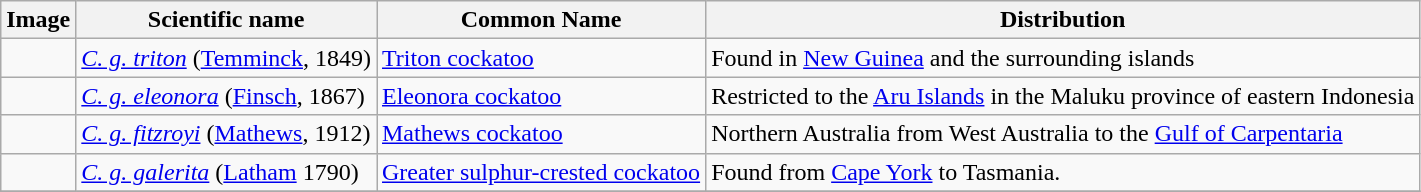<table class="wikitable">
<tr>
<th>Image</th>
<th>Scientific name</th>
<th>Common Name</th>
<th>Distribution</th>
</tr>
<tr>
<td></td>
<td><em><a href='#'>C. g. triton</a></em> (<a href='#'>Temminck</a>, 1849)</td>
<td><a href='#'>Triton cockatoo</a></td>
<td>Found in <a href='#'>New Guinea</a> and the surrounding islands</td>
</tr>
<tr>
<td></td>
<td><em><a href='#'>C. g. eleonora</a></em> (<a href='#'>Finsch</a>, 1867)</td>
<td><a href='#'>Eleonora cockatoo</a></td>
<td>Restricted to the <a href='#'>Aru Islands</a> in the Maluku province of eastern Indonesia</td>
</tr>
<tr>
<td></td>
<td><em><a href='#'>C. g. fitzroyi</a></em> (<a href='#'>Mathews</a>, 1912)</td>
<td><a href='#'>Mathews cockatoo</a></td>
<td>Northern Australia from West Australia to the <a href='#'>Gulf of Carpentaria</a></td>
</tr>
<tr>
<td></td>
<td><em><a href='#'>C. g. galerita</a></em> (<a href='#'>Latham</a> 1790)</td>
<td><a href='#'>Greater sulphur-crested cockatoo</a></td>
<td>Found from <a href='#'>Cape York</a> to Tasmania.</td>
</tr>
<tr>
</tr>
</table>
